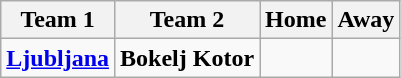<table class="wikitable">
<tr>
<th>Team 1</th>
<th>Team 2</th>
<th>Home</th>
<th>Away</th>
</tr>
<tr>
<td><strong><a href='#'>Ljubljana</a></strong></td>
<td><strong>Bokelj Kotor</strong></td>
<td></td>
<td></td>
</tr>
</table>
